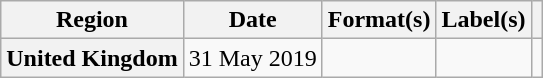<table class="wikitable plainrowheaders">
<tr>
<th scope="col">Region</th>
<th scope="col">Date</th>
<th scope="col">Format(s)</th>
<th scope="col">Label(s)</th>
<th scope="col"></th>
</tr>
<tr>
<th scope="row">United Kingdom</th>
<td>31 May 2019</td>
<td></td>
<td></td>
<td></td>
</tr>
</table>
